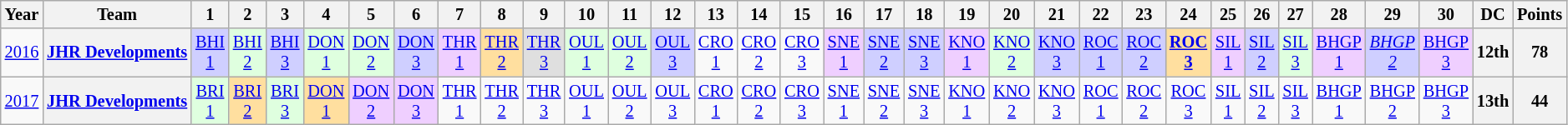<table class="wikitable" style="text-align:center; font-size:85%">
<tr>
<th>Year</th>
<th>Team</th>
<th>1</th>
<th>2</th>
<th>3</th>
<th>4</th>
<th>5</th>
<th>6</th>
<th>7</th>
<th>8</th>
<th>9</th>
<th>10</th>
<th>11</th>
<th>12</th>
<th>13</th>
<th>14</th>
<th>15</th>
<th>16</th>
<th>17</th>
<th>18</th>
<th>19</th>
<th>20</th>
<th>21</th>
<th>22</th>
<th>23</th>
<th>24</th>
<th>25</th>
<th>26</th>
<th>27</th>
<th>28</th>
<th>29</th>
<th>30</th>
<th>DC</th>
<th>Points</th>
</tr>
<tr>
<td><a href='#'>2016</a></td>
<th nowrap><a href='#'>JHR Developments</a></th>
<td style="background:#CFCFFF;"><a href='#'>BHI<br>1</a><br></td>
<td style="background:#DFFFDF;"><a href='#'>BHI<br>2</a><br></td>
<td style="background:#CFCFFF;"><a href='#'>BHI<br>3</a><br></td>
<td style="background:#DFFFDF;"><a href='#'>DON<br>1</a><br></td>
<td style="background:#DFFFDF;"><a href='#'>DON<br>2</a><br></td>
<td style="background:#CFCFFF;"><a href='#'>DON<br>3</a><br></td>
<td style="background:#EFCFFF;"><a href='#'>THR<br>1</a><br></td>
<td style="background:#FFDF9F;"><a href='#'>THR<br>2</a><br></td>
<td style="background:#DFDFDF;"><a href='#'>THR<br>3</a><br></td>
<td style="background:#DFFFDF;"><a href='#'>OUL<br>1</a><br></td>
<td style="background:#DFFFDF;"><a href='#'>OUL<br>2</a><br></td>
<td style="background:#CFCFFF;"><a href='#'>OUL<br>3</a><br></td>
<td style="background:#;"><a href='#'>CRO<br>1</a></td>
<td style="background:#;"><a href='#'>CRO<br>2</a></td>
<td style="background:#;"><a href='#'>CRO<br>3</a></td>
<td style="background:#EFCFFF;"><a href='#'>SNE<br>1</a><br></td>
<td style="background:#CFCFFF;"><a href='#'>SNE<br>2</a><br></td>
<td style="background:#CFCFFF;"><a href='#'>SNE<br>3</a><br></td>
<td style="background:#EFCFFF;"><a href='#'>KNO<br>1</a><br></td>
<td style="background:#DFFFDF;"><a href='#'>KNO<br>2</a><br></td>
<td style="background:#CFCFFF;"><a href='#'>KNO<br>3</a><br></td>
<td style="background:#CFCFFF;"><a href='#'>ROC<br>1</a><br></td>
<td style="background:#CFCFFF;"><a href='#'>ROC<br>2</a><br></td>
<td style="background:#FFDF9F;"><strong><a href='#'>ROC<br>3</a></strong><br></td>
<td style="background:#EFCFFF;"><a href='#'>SIL<br>1</a><br></td>
<td style="background:#CFCFFF;"><a href='#'>SIL<br>2</a><br></td>
<td style="background:#DFFFDF;"><a href='#'>SIL<br>3</a><br></td>
<td style="background:#EFCFFF;"><a href='#'>BHGP<br>1</a><br></td>
<td style="background:#CFCFFF;"><em><a href='#'>BHGP<br>2</a></em><br></td>
<td style="background:#EFCFFF;"><a href='#'>BHGP<br>3</a><br></td>
<th>12th</th>
<th>78</th>
</tr>
<tr>
<td><a href='#'>2017</a></td>
<th nowrap><a href='#'>JHR Developments</a></th>
<td style="background:#DFFFDF;"><a href='#'>BRI<br>1</a><br></td>
<td style="background:#FFDF9F;"><a href='#'>BRI<br>2</a><br></td>
<td style="background:#DFFFDF;"><a href='#'>BRI<br>3</a><br></td>
<td style="background:#FFDF9F;"><a href='#'>DON<br>1</a><br></td>
<td style="background:#EFCFFF;"><a href='#'>DON<br>2</a><br></td>
<td style="background:#EFCFFF;"><a href='#'>DON<br>3</a><br></td>
<td style="background:#;"><a href='#'>THR<br>1</a></td>
<td style="background:#;"><a href='#'>THR<br>2</a></td>
<td style="background:#;"><a href='#'>THR<br>3</a></td>
<td style="background:#;"><a href='#'>OUL<br>1</a></td>
<td style="background:#;"><a href='#'>OUL<br>2</a></td>
<td style="background:#;"><a href='#'>OUL<br>3</a></td>
<td style="background:#;"><a href='#'>CRO<br>1</a></td>
<td style="background:#;"><a href='#'>CRO<br>2</a></td>
<td style="background:#;"><a href='#'>CRO<br>3</a></td>
<td style="background:#;"><a href='#'>SNE<br>1</a></td>
<td style="background:#;"><a href='#'>SNE<br>2</a></td>
<td style="background:#;"><a href='#'>SNE<br>3</a></td>
<td style="background:#;"><a href='#'>KNO<br>1</a></td>
<td style="background:#;"><a href='#'>KNO<br>2</a></td>
<td style="background:#;"><a href='#'>KNO<br>3</a></td>
<td style="background:#;"><a href='#'>ROC<br>1</a></td>
<td style="background:#;"><a href='#'>ROC<br>2</a></td>
<td style="background:#;"><a href='#'>ROC<br>3</a></td>
<td style="background:#;"><a href='#'>SIL<br>1</a></td>
<td style="background:#;"><a href='#'>SIL<br>2</a></td>
<td style="background:#;"><a href='#'>SIL<br>3</a></td>
<td style="background:#;"><a href='#'>BHGP<br>1</a></td>
<td style="background:#;"><a href='#'>BHGP<br>2</a></td>
<td style="background:#;"><a href='#'>BHGP<br>3</a></td>
<th>13th</th>
<th>44</th>
</tr>
</table>
